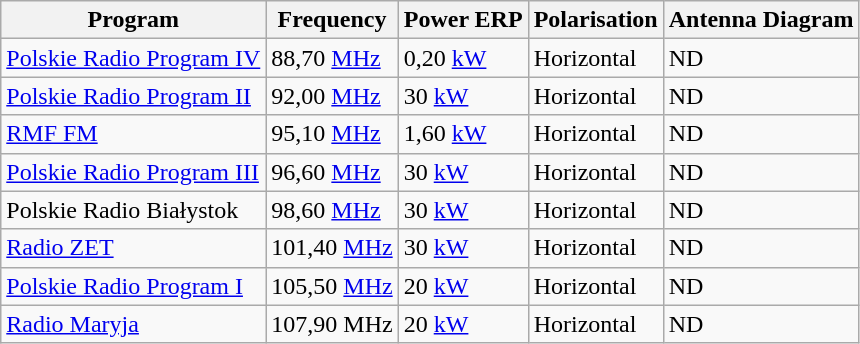<table class="wikitable">
<tr>
<th>Program</th>
<th>Frequency</th>
<th>Power ERP</th>
<th>Polarisation</th>
<th>Antenna Diagram</th>
</tr>
<tr>
<td><a href='#'>Polskie Radio Program IV</a></td>
<td>88,70 <a href='#'>MHz</a></td>
<td>0,20 <a href='#'>kW</a></td>
<td>Horizontal</td>
<td>ND</td>
</tr>
<tr>
<td><a href='#'>Polskie Radio Program II</a></td>
<td>92,00 <a href='#'>MHz</a></td>
<td>30 <a href='#'>kW</a></td>
<td>Horizontal</td>
<td>ND</td>
</tr>
<tr>
<td><a href='#'>RMF FM</a></td>
<td>95,10 <a href='#'>MHz</a></td>
<td>1,60 <a href='#'>kW</a></td>
<td>Horizontal</td>
<td>ND</td>
</tr>
<tr>
<td><a href='#'>Polskie Radio Program III</a></td>
<td>96,60 <a href='#'>MHz</a></td>
<td>30 <a href='#'>kW</a></td>
<td>Horizontal</td>
<td>ND</td>
</tr>
<tr>
<td>Polskie Radio Białystok</td>
<td>98,60 <a href='#'>MHz</a></td>
<td>30 <a href='#'>kW</a></td>
<td>Horizontal</td>
<td>ND</td>
</tr>
<tr>
<td><a href='#'>Radio ZET</a></td>
<td>101,40 <a href='#'>MHz</a></td>
<td>30 <a href='#'>kW</a></td>
<td>Horizontal</td>
<td>ND</td>
</tr>
<tr>
<td><a href='#'>Polskie Radio Program I</a></td>
<td>105,50 <a href='#'>MHz</a></td>
<td>20 <a href='#'>kW</a></td>
<td>Horizontal</td>
<td>ND</td>
</tr>
<tr>
<td><a href='#'>Radio Maryja</a></td>
<td>107,90 MHz</td>
<td>20 <a href='#'>kW</a></td>
<td>Horizontal</td>
<td>ND</td>
</tr>
</table>
